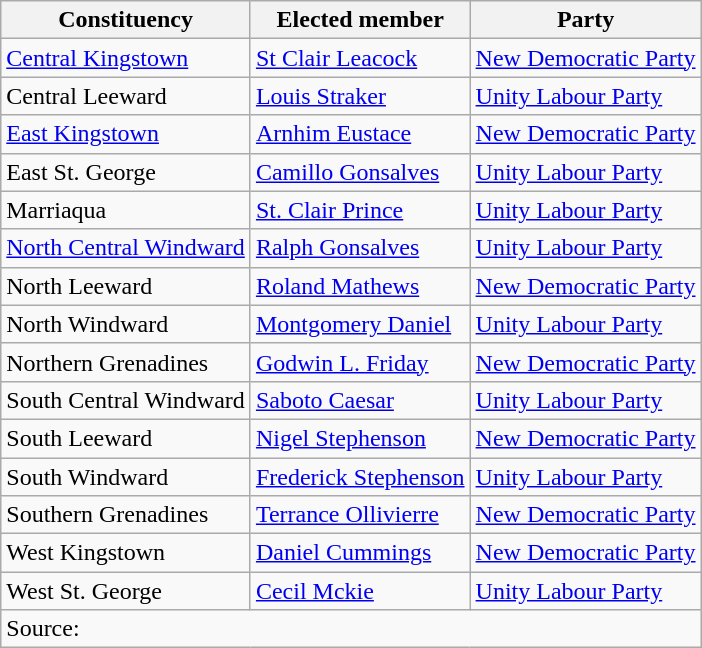<table class=wikitable>
<tr>
<th>Constituency</th>
<th>Elected member</th>
<th>Party</th>
</tr>
<tr>
<td><a href='#'>Central Kingstown</a></td>
<td><a href='#'>St Clair Leacock </a></td>
<td><a href='#'>New Democratic Party</a></td>
</tr>
<tr>
<td>Central Leeward</td>
<td><a href='#'>Louis Straker </a></td>
<td><a href='#'>Unity Labour Party</a></td>
</tr>
<tr>
<td><a href='#'>East Kingstown</a></td>
<td><a href='#'>Arnhim Eustace </a></td>
<td><a href='#'>New Democratic Party</a></td>
</tr>
<tr>
<td>East St. George</td>
<td><a href='#'>Camillo Gonsalves </a></td>
<td><a href='#'>Unity Labour Party</a></td>
</tr>
<tr>
<td>Marriaqua</td>
<td><a href='#'>St. Clair Prince </a></td>
<td><a href='#'>Unity Labour Party</a></td>
</tr>
<tr>
<td><a href='#'>North Central Windward</a></td>
<td><a href='#'>Ralph Gonsalves </a></td>
<td><a href='#'>Unity Labour Party</a></td>
</tr>
<tr>
<td>North Leeward</td>
<td><a href='#'>Roland Mathews </a></td>
<td><a href='#'>New Democratic Party</a></td>
</tr>
<tr>
<td>North Windward</td>
<td><a href='#'>Montgomery Daniel </a></td>
<td><a href='#'>Unity Labour Party</a></td>
</tr>
<tr>
<td>Northern Grenadines</td>
<td><a href='#'>Godwin L. Friday </a></td>
<td><a href='#'>New Democratic Party</a></td>
</tr>
<tr>
<td>South Central Windward</td>
<td><a href='#'>Saboto Caesar </a></td>
<td><a href='#'>Unity Labour Party</a></td>
</tr>
<tr>
<td>South Leeward</td>
<td><a href='#'>Nigel Stephenson</a></td>
<td><a href='#'>New Democratic Party</a></td>
</tr>
<tr>
<td>South Windward</td>
<td><a href='#'>Frederick Stephenson</a></td>
<td><a href='#'>Unity Labour Party</a></td>
</tr>
<tr>
<td>Southern Grenadines</td>
<td><a href='#'>Terrance Ollivierre </a></td>
<td><a href='#'>New Democratic Party</a></td>
</tr>
<tr>
<td>West Kingstown</td>
<td><a href='#'>Daniel Cummings </a></td>
<td><a href='#'>New Democratic Party</a></td>
</tr>
<tr>
<td>West St. George</td>
<td><a href='#'>Cecil Mckie </a></td>
<td><a href='#'>Unity Labour Party</a></td>
</tr>
<tr>
<td colspan=3>Source: </td>
</tr>
</table>
